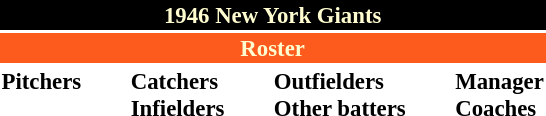<table class="toccolours" style="font-size: 95%;">
<tr>
<th colspan="10" style="background-color: black; color: #FFFDD0; text-align: center;">1946 New York Giants</th>
</tr>
<tr>
<td colspan="10" style="background-color: #fd5a1e; color: #FFFDD0; text-align: center;"><strong>Roster</strong></td>
</tr>
<tr>
<td valign="top"><strong>Pitchers</strong><br>




















</td>
<td width="25px"></td>
<td valign="top"><strong>Catchers</strong><br>





<strong>Infielders</strong>








</td>
<td width="25px"></td>
<td valign="top"><strong>Outfielders</strong><br>










<strong>Other batters</strong>
</td>
<td width="25px"></td>
<td valign="top"><strong>Manager</strong><br>
<strong>Coaches</strong>


</td>
</tr>
</table>
